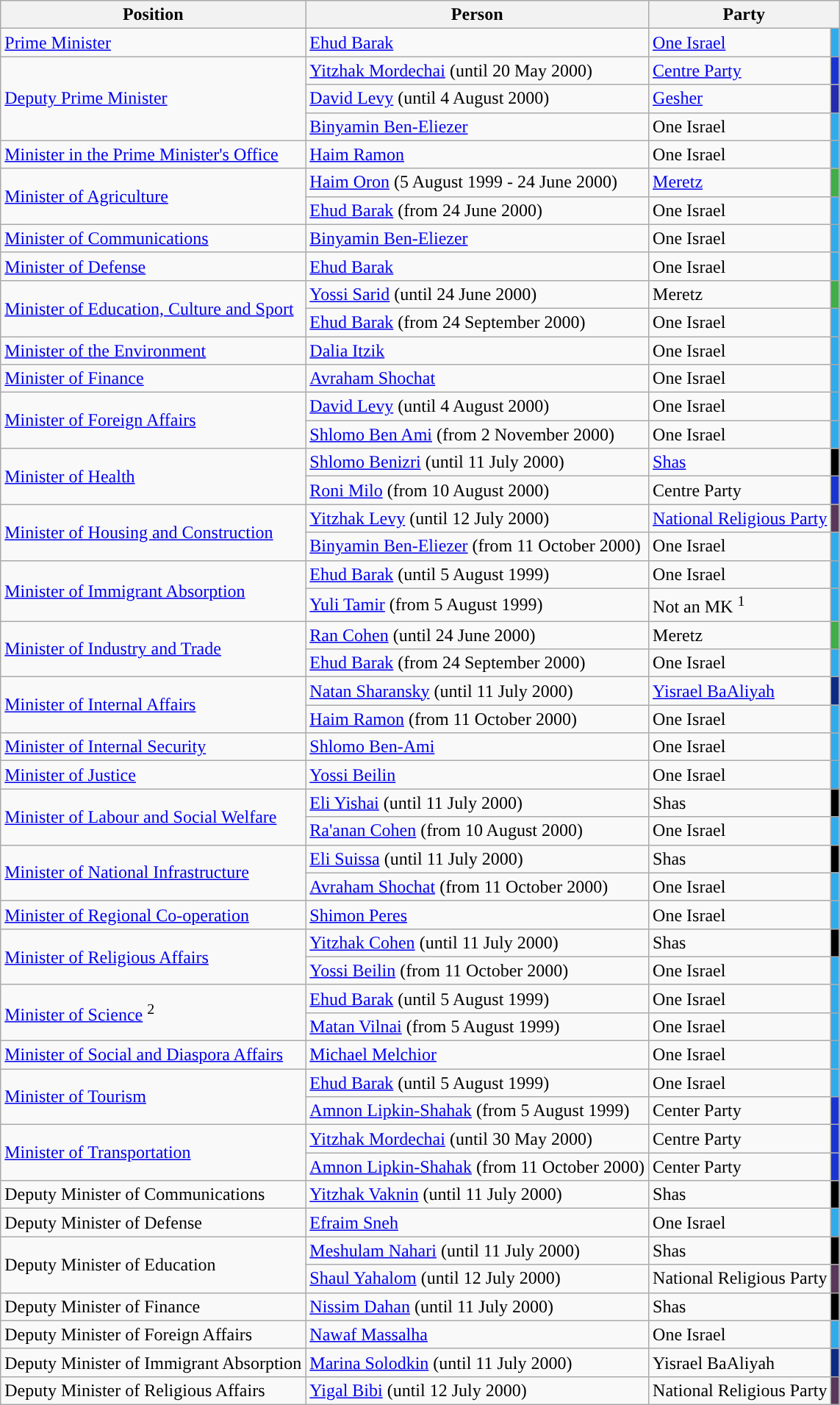<table class=wikitable style="text-align:left">
<tr>
<th>Position</th>
<th>Person</th>
<th colspan=2>Party</th>
</tr>
<tr>
<td><a href='#'>Prime Minister</a></td>
<td><a href='#'>Ehud Barak</a></td>
<td><a href='#'>One Israel</a></td>
<td style="background:#30ABEC"></td>
</tr>
<tr>
<td rowspan=3><a href='#'>Deputy Prime Minister</a></td>
<td><a href='#'>Yitzhak Mordechai</a> (until 20 May 2000)</td>
<td><a href='#'>Centre Party</a></td>
<td style="background:#1935D0"></td>
</tr>
<tr>
<td><a href='#'>David Levy</a> (until 4 August 2000)</td>
<td><a href='#'>Gesher</a></td>
<td style="background:#252CAE"></td>
</tr>
<tr>
<td><a href='#'>Binyamin Ben-Eliezer</a></td>
<td>One Israel</td>
<td style="background:#30ABEC"></td>
</tr>
<tr>
<td><a href='#'>Minister in the Prime Minister's Office</a></td>
<td><a href='#'>Haim Ramon</a></td>
<td>One Israel</td>
<td style="background:#30ABEC"></td>
</tr>
<tr>
<td rowspan=2><a href='#'>Minister of Agriculture</a></td>
<td><a href='#'>Haim Oron</a> (5 August 1999 - 24 June 2000)</td>
<td><a href='#'>Meretz</a></td>
<td style="background:#40AE49"></td>
</tr>
<tr>
<td><a href='#'>Ehud Barak</a> (from 24 June 2000)</td>
<td>One Israel</td>
<td style="background:#30ABEC"></td>
</tr>
<tr>
<td><a href='#'>Minister of Communications</a></td>
<td><a href='#'>Binyamin Ben-Eliezer</a></td>
<td>One Israel</td>
<td style="background:#30ABEC"></td>
</tr>
<tr>
<td><a href='#'>Minister of Defense</a></td>
<td><a href='#'>Ehud Barak</a></td>
<td>One Israel</td>
<td style="background:#30ABEC"></td>
</tr>
<tr>
<td rowspan=2><a href='#'>Minister of Education, Culture and Sport</a></td>
<td><a href='#'>Yossi Sarid</a> (until 24 June 2000)</td>
<td>Meretz</td>
<td style="background:#40AE49"></td>
</tr>
<tr>
<td><a href='#'>Ehud Barak</a> (from 24 September 2000)</td>
<td>One Israel</td>
<td style="background:#30ABEC"></td>
</tr>
<tr>
<td><a href='#'>Minister of the Environment</a></td>
<td><a href='#'>Dalia Itzik</a></td>
<td>One Israel</td>
<td style="background:#30ABEC"></td>
</tr>
<tr>
<td><a href='#'>Minister of Finance</a></td>
<td><a href='#'>Avraham Shochat</a></td>
<td>One Israel</td>
<td style="background:#30ABEC"></td>
</tr>
<tr>
<td rowspan=2><a href='#'>Minister of Foreign Affairs</a></td>
<td><a href='#'>David Levy</a> (until 4 August 2000)</td>
<td>One Israel</td>
<td style="background:#30ABEC"></td>
</tr>
<tr>
<td><a href='#'>Shlomo Ben Ami</a> (from 2 November 2000)</td>
<td>One Israel</td>
<td style="background:#30ABEC"></td>
</tr>
<tr>
<td rowspan=2><a href='#'>Minister of Health</a></td>
<td><a href='#'>Shlomo Benizri</a> (until 11 July 2000)</td>
<td><a href='#'>Shas</a></td>
<td style="background:#000000"></td>
</tr>
<tr>
<td><a href='#'>Roni Milo</a> (from 10 August 2000)</td>
<td>Centre Party</td>
<td style="background:#1935D0"></td>
</tr>
<tr>
<td rowspan=2><a href='#'>Minister of Housing and Construction</a></td>
<td><a href='#'>Yitzhak Levy</a> (until 12 July 2000)</td>
<td><a href='#'>National Religious Party</a></td>
<td style="background:#583759"></td>
</tr>
<tr>
<td><a href='#'>Binyamin Ben-Eliezer</a> (from 11 October 2000)</td>
<td>One Israel</td>
<td style="background:#30ABEC"></td>
</tr>
<tr>
<td rowspan=2><a href='#'>Minister of Immigrant Absorption</a></td>
<td><a href='#'>Ehud Barak</a> (until 5 August 1999)</td>
<td>One Israel</td>
<td style="background:#30ABEC"></td>
</tr>
<tr>
<td><a href='#'>Yuli Tamir</a> (from 5 August 1999)</td>
<td>Not an MK <sup>1</sup></td>
<td style="background:#30ABEC"></td>
</tr>
<tr>
<td rowspan=2><a href='#'>Minister of Industry and Trade</a></td>
<td><a href='#'>Ran Cohen</a> (until 24 June 2000)</td>
<td>Meretz</td>
<td style="background:#40AE49"></td>
</tr>
<tr>
<td><a href='#'>Ehud Barak</a> (from 24 September 2000)</td>
<td>One Israel</td>
<td style="background:#30ABEC"></td>
</tr>
<tr>
<td rowspan=2><a href='#'>Minister of Internal Affairs</a></td>
<td><a href='#'>Natan Sharansky</a> (until 11 July 2000)</td>
<td><a href='#'>Yisrael BaAliyah</a></td>
<td style="background:#0C2C84"></td>
</tr>
<tr>
<td><a href='#'>Haim Ramon</a> (from 11 October 2000)</td>
<td>One Israel</td>
<td style="background:#30ABEC"></td>
</tr>
<tr>
<td><a href='#'>Minister of Internal Security</a></td>
<td><a href='#'>Shlomo Ben-Ami</a></td>
<td>One Israel</td>
<td style="background:#30ABEC"></td>
</tr>
<tr>
<td><a href='#'>Minister of Justice</a></td>
<td><a href='#'>Yossi Beilin</a></td>
<td>One Israel</td>
<td style="background:#30ABEC"></td>
</tr>
<tr>
<td rowspan=2><a href='#'>Minister of Labour and Social Welfare</a></td>
<td><a href='#'>Eli Yishai</a> (until 11 July 2000)</td>
<td>Shas</td>
<td style="background:#000000"></td>
</tr>
<tr>
<td><a href='#'>Ra'anan Cohen</a> (from 10 August 2000)</td>
<td>One Israel</td>
<td style="background:#30ABEC"></td>
</tr>
<tr>
<td rowspan=2><a href='#'>Minister of National Infrastructure</a></td>
<td><a href='#'>Eli Suissa</a> (until 11 July 2000)</td>
<td>Shas</td>
<td style="background:#000000"></td>
</tr>
<tr>
<td><a href='#'>Avraham Shochat</a> (from 11 October 2000)</td>
<td>One Israel</td>
<td style="background:#30ABEC"></td>
</tr>
<tr>
<td><a href='#'>Minister of Regional Co-operation</a></td>
<td><a href='#'>Shimon Peres</a></td>
<td>One Israel</td>
<td style="background:#30ABEC"></td>
</tr>
<tr>
<td rowspan=2><a href='#'>Minister of Religious Affairs</a></td>
<td><a href='#'>Yitzhak Cohen</a> (until 11 July 2000)</td>
<td>Shas</td>
<td style="background:#000000"></td>
</tr>
<tr>
<td><a href='#'>Yossi Beilin</a> (from 11 October 2000)</td>
<td>One Israel</td>
<td style="background:#30ABEC"></td>
</tr>
<tr>
<td rowspan=2><a href='#'>Minister of Science</a> <sup>2</sup></td>
<td><a href='#'>Ehud Barak</a> (until 5 August 1999)</td>
<td>One Israel</td>
<td style="background:#30ABEC"></td>
</tr>
<tr>
<td><a href='#'>Matan Vilnai</a> (from 5 August 1999)</td>
<td>One Israel</td>
<td style="background:#30ABEC"></td>
</tr>
<tr>
<td><a href='#'>Minister of Social and Diaspora Affairs</a></td>
<td><a href='#'>Michael Melchior</a></td>
<td>One Israel</td>
<td style="background:#30ABEC"></td>
</tr>
<tr>
<td rowspan=2><a href='#'>Minister of Tourism</a></td>
<td><a href='#'>Ehud Barak</a> (until 5 August 1999)</td>
<td>One Israel</td>
<td style="background:#30ABEC"></td>
</tr>
<tr>
<td><a href='#'>Amnon Lipkin-Shahak</a> (from 5 August 1999)</td>
<td>Center Party</td>
<td style="background:#1935D0"></td>
</tr>
<tr>
<td rowspan=2><a href='#'>Minister of Transportation</a></td>
<td><a href='#'>Yitzhak Mordechai</a> (until 30 May 2000)</td>
<td>Centre Party</td>
<td style="background:#1935D0"></td>
</tr>
<tr>
<td><a href='#'>Amnon Lipkin-Shahak</a> (from 11 October 2000)</td>
<td>Center Party</td>
<td style="background:#1935D0"></td>
</tr>
<tr>
<td>Deputy Minister of Communications</td>
<td><a href='#'>Yitzhak Vaknin</a> (until 11 July 2000)</td>
<td>Shas</td>
<td style="background:#000000"></td>
</tr>
<tr>
<td>Deputy Minister of Defense</td>
<td><a href='#'>Efraim Sneh</a></td>
<td>One Israel</td>
<td style="background:#30ABEC"></td>
</tr>
<tr>
<td rowspan=2>Deputy Minister of Education</td>
<td><a href='#'>Meshulam Nahari</a> (until 11 July 2000)</td>
<td>Shas</td>
<td style="background:#000000"></td>
</tr>
<tr>
<td><a href='#'>Shaul Yahalom</a> (until 12 July 2000)</td>
<td>National Religious Party</td>
<td style="background:#583759"></td>
</tr>
<tr>
<td>Deputy Minister of Finance</td>
<td><a href='#'>Nissim Dahan</a> (until 11 July 2000)</td>
<td>Shas</td>
<td style="background:#000000"></td>
</tr>
<tr>
<td>Deputy Minister of Foreign Affairs</td>
<td><a href='#'>Nawaf Massalha</a></td>
<td>One Israel</td>
<td style="background:#30ABEC"></td>
</tr>
<tr>
<td>Deputy Minister of Immigrant Absorption</td>
<td><a href='#'>Marina Solodkin</a> (until 11 July 2000)</td>
<td>Yisrael BaAliyah</td>
<td style="background:#0C2C84"></td>
</tr>
<tr>
<td>Deputy Minister of Religious Affairs</td>
<td><a href='#'>Yigal Bibi</a> (until 12 July 2000)</td>
<td>National Religious Party</td>
<td style="background:#583759"></td>
</tr>
</table>
